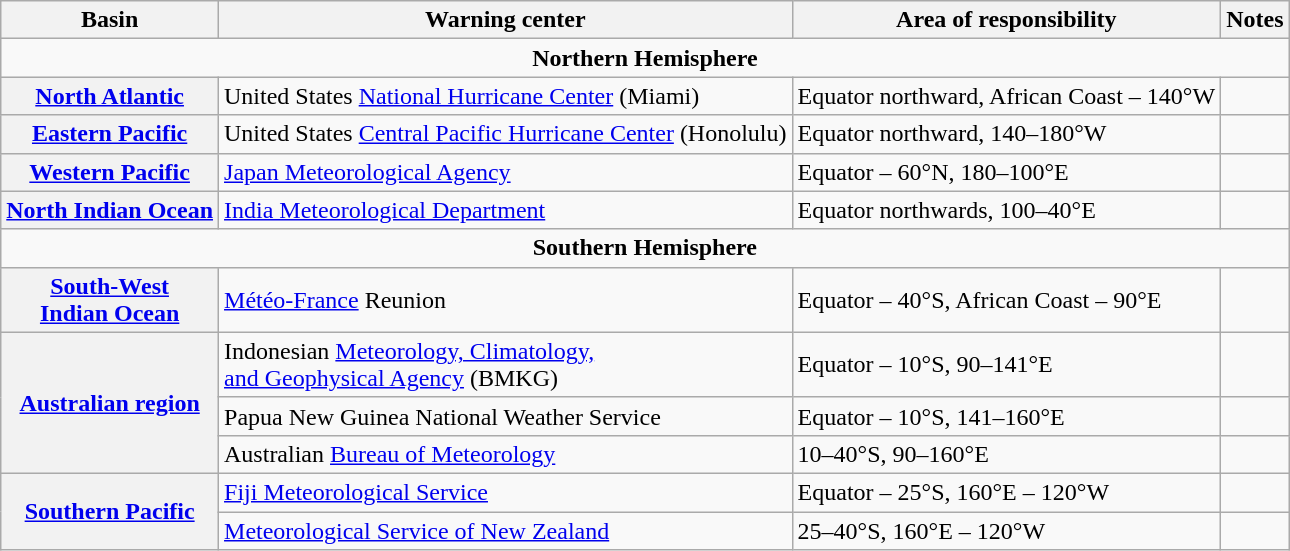<table class="wikitable">
<tr>
<th scope="col">Basin</th>
<th scope="col">Warning center</th>
<th scope="col">Area of responsibility</th>
<th scope="col">Notes</th>
</tr>
<tr>
<td colspan="4" style="text-align: center;"><strong>Northern Hemisphere</strong></td>
</tr>
<tr>
<th scope="row"><a href='#'>North Atlantic</a></th>
<td>United States <a href='#'>National Hurricane Center</a> (Miami)</td>
<td>Equator northward, African Coast – 140°W</td>
<td></td>
</tr>
<tr>
<th scope="row"><a href='#'>Eastern Pacific</a></th>
<td>United States <a href='#'>Central Pacific Hurricane Center</a> (Honolulu)</td>
<td>Equator northward, 140–180°W</td>
<td></td>
</tr>
<tr>
<th scope="row"><a href='#'>Western Pacific</a></th>
<td><a href='#'>Japan Meteorological Agency</a></td>
<td>Equator – 60°N, 180–100°E</td>
<td></td>
</tr>
<tr>
<th scope="row"><a href='#'>North Indian Ocean</a></th>
<td><a href='#'>India Meteorological Department</a></td>
<td>Equator northwards, 100–40°E</td>
<td></td>
</tr>
<tr>
<td colspan="4" style="text-align: center;"><strong>Southern Hemisphere</strong></td>
</tr>
<tr>
<th scope="row"><a href='#'>South-West<br>Indian Ocean</a></th>
<td><a href='#'>Météo-France</a> Reunion</td>
<td>Equator – 40°S, African Coast – 90°E</td>
<td></td>
</tr>
<tr>
<th rowspan="3" scope="row"><a href='#'>Australian region</a></th>
<td>Indonesian <a href='#'>Meteorology, Climatology,<br> and Geophysical Agency</a> (BMKG)</td>
<td>Equator – 10°S, 90–141°E</td>
<td></td>
</tr>
<tr>
<td>Papua New Guinea National Weather Service</td>
<td>Equator – 10°S, 141–160°E</td>
<td></td>
</tr>
<tr>
<td>Australian <a href='#'>Bureau of Meteorology</a></td>
<td>10–40°S, 90–160°E</td>
<td></td>
</tr>
<tr>
<th rowspan="2" scope="row"><a href='#'>Southern Pacific</a></th>
<td><a href='#'>Fiji Meteorological Service</a></td>
<td>Equator – 25°S, 160°E – 120°W</td>
<td></td>
</tr>
<tr>
<td><a href='#'>Meteorological Service of New Zealand</a></td>
<td>25–40°S, 160°E – 120°W</td>
<td></td>
</tr>
</table>
